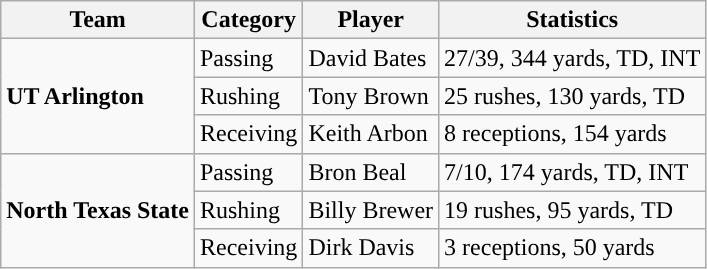<table class="wikitable" style="float: left;">
<tr>
<th>Team</th>
<th>Category</th>
<th>Player</th>
<th>Statistics</th>
</tr>
<tr>
<td rowspan=3><strong>UT Arlington</strong></td>
<td>Passing</td>
<td>David Bates</td>
<td>27/39, 344 yards, TD, INT</td>
</tr>
<tr>
<td>Rushing</td>
<td>Tony Brown</td>
<td>25 rushes, 130 yards, TD</td>
</tr>
<tr>
<td>Receiving</td>
<td>Keith Arbon</td>
<td>8 receptions, 154 yards</td>
</tr>
<tr>
<td rowspan=3><strong>North Texas State</strong></td>
<td>Passing</td>
<td>Bron Beal</td>
<td>7/10, 174 yards, TD, INT</td>
</tr>
<tr>
<td>Rushing</td>
<td>Billy Brewer</td>
<td>19 rushes, 95 yards, TD</td>
</tr>
<tr>
<td>Receiving</td>
<td>Dirk Davis</td>
<td>3 receptions, 50 yards</td>
</tr>
</table>
